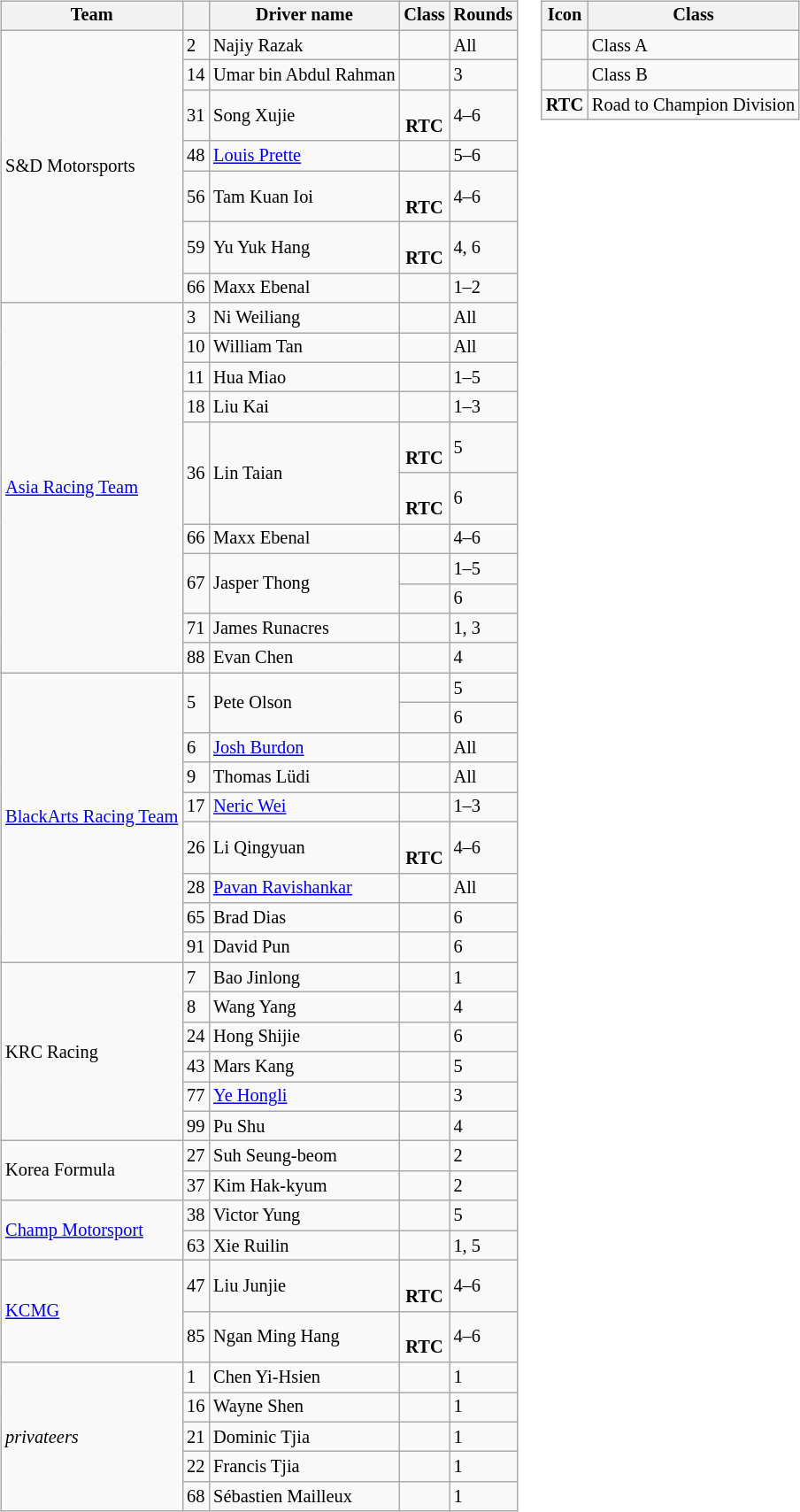<table>
<tr>
<td><br><table class="wikitable" style="font-size: 85%">
<tr>
<th>Team</th>
<th></th>
<th>Driver name</th>
<th>Class</th>
<th>Rounds</th>
</tr>
<tr>
<td rowspan=7>S&D Motorsports</td>
<td>2</td>
<td> Najiy Razak</td>
<td align=center></td>
<td>All</td>
</tr>
<tr>
<td>14</td>
<td> Umar bin Abdul Rahman</td>
<td align=center></td>
<td>3</td>
</tr>
<tr>
<td>31</td>
<td> Song Xujie</td>
<td align=center><br><strong><span>RTC</span></strong></td>
<td>4–6</td>
</tr>
<tr>
<td>48</td>
<td> <a href='#'>Louis Prette</a></td>
<td align=center></td>
<td>5–6</td>
</tr>
<tr>
<td>56</td>
<td> Tam Kuan Ioi</td>
<td align=center><br><strong><span>RTC</span></strong></td>
<td>4–6</td>
</tr>
<tr>
<td>59</td>
<td> Yu Yuk Hang</td>
<td align=center><br><strong><span>RTC</span></strong></td>
<td>4, 6</td>
</tr>
<tr>
<td>66</td>
<td> Maxx Ebenal</td>
<td align=center></td>
<td>1–2</td>
</tr>
<tr>
<td rowspan=11><a href='#'>Asia Racing Team</a></td>
<td>3</td>
<td> Ni Weiliang</td>
<td align=center></td>
<td>All</td>
</tr>
<tr>
<td>10</td>
<td> William Tan</td>
<td align=center></td>
<td>All</td>
</tr>
<tr>
<td>11</td>
<td> Hua Miao</td>
<td align=center></td>
<td>1–5</td>
</tr>
<tr>
<td>18</td>
<td> Liu Kai</td>
<td align=center></td>
<td>1–3</td>
</tr>
<tr>
<td rowspan=2>36</td>
<td rowspan=2> Lin Taian</td>
<td align=center><br><strong><span>RTC</span></strong></td>
<td>5</td>
</tr>
<tr>
<td align=center><br><strong><span>RTC</span></strong></td>
<td>6</td>
</tr>
<tr>
<td>66</td>
<td> Maxx Ebenal</td>
<td align=center></td>
<td>4–6</td>
</tr>
<tr>
<td rowspan=2>67</td>
<td rowspan=2> Jasper Thong</td>
<td align=center></td>
<td>1–5</td>
</tr>
<tr>
<td align=center></td>
<td>6</td>
</tr>
<tr>
<td>71</td>
<td> James Runacres</td>
<td align=center></td>
<td>1, 3</td>
</tr>
<tr>
<td>88</td>
<td> Evan Chen</td>
<td align=center></td>
<td>4</td>
</tr>
<tr>
<td rowspan=9><a href='#'>BlackArts Racing Team</a></td>
<td rowspan=2>5</td>
<td rowspan=2> Pete Olson</td>
<td align=center></td>
<td>5</td>
</tr>
<tr>
<td align=center></td>
<td>6</td>
</tr>
<tr>
<td>6</td>
<td> <a href='#'>Josh Burdon</a></td>
<td align=center></td>
<td>All</td>
</tr>
<tr>
<td>9</td>
<td> Thomas Lüdi</td>
<td align=center></td>
<td>All</td>
</tr>
<tr>
<td>17</td>
<td> <a href='#'>Neric Wei</a></td>
<td align=center></td>
<td>1–3</td>
</tr>
<tr>
<td>26</td>
<td> Li Qingyuan</td>
<td align=center><br><strong><span>RTC</span></strong></td>
<td>4–6</td>
</tr>
<tr>
<td>28</td>
<td> <a href='#'>Pavan Ravishankar</a></td>
<td align=center></td>
<td>All</td>
</tr>
<tr>
<td>65</td>
<td> Brad Dias</td>
<td align=center></td>
<td>6</td>
</tr>
<tr>
<td>91</td>
<td> David Pun</td>
<td align=center></td>
<td>6</td>
</tr>
<tr>
<td rowspan=6>KRC Racing</td>
<td>7</td>
<td> Bao Jinlong</td>
<td align=center></td>
<td>1</td>
</tr>
<tr>
<td>8</td>
<td> Wang Yang</td>
<td align=center></td>
<td>4</td>
</tr>
<tr>
<td>24</td>
<td> Hong Shijie</td>
<td align=center></td>
<td>6</td>
</tr>
<tr>
<td>43</td>
<td> Mars Kang</td>
<td align=center></td>
<td>5</td>
</tr>
<tr>
<td>77</td>
<td> <a href='#'>Ye Hongli</a></td>
<td align=center></td>
<td>3</td>
</tr>
<tr>
<td>99</td>
<td> Pu Shu</td>
<td align=center></td>
<td>4</td>
</tr>
<tr>
<td rowspan=2>Korea Formula</td>
<td>27</td>
<td> Suh Seung-beom</td>
<td align=center></td>
<td>2</td>
</tr>
<tr>
<td>37</td>
<td> Kim Hak-kyum</td>
<td align=center></td>
<td>2</td>
</tr>
<tr>
<td rowspan=2><a href='#'>Champ Motorsport</a></td>
<td>38</td>
<td> Victor Yung</td>
<td align=center></td>
<td>5</td>
</tr>
<tr>
<td>63</td>
<td> Xie Ruilin</td>
<td align=center></td>
<td>1, 5</td>
</tr>
<tr>
<td rowspan=2><a href='#'>KCMG</a></td>
<td>47</td>
<td> Liu Junjie</td>
<td align=center><br><strong><span>RTC</span></strong></td>
<td>4–6</td>
</tr>
<tr>
<td>85</td>
<td> Ngan Ming Hang</td>
<td align=center><br><strong><span>RTC</span></strong></td>
<td>4–6</td>
</tr>
<tr>
<td rowspan=5><em>privateers</em></td>
<td>1</td>
<td> Chen Yi-Hsien</td>
<td align=center></td>
<td>1</td>
</tr>
<tr>
<td>16</td>
<td> Wayne Shen</td>
<td align=center></td>
<td>1</td>
</tr>
<tr>
<td>21</td>
<td> Dominic Tjia</td>
<td align=center></td>
<td>1</td>
</tr>
<tr>
<td>22</td>
<td> Francis Tjia</td>
<td align=center></td>
<td>1</td>
</tr>
<tr>
<td>68</td>
<td> Sébastien Mailleux</td>
<td align=center></td>
<td>1</td>
</tr>
</table>
</td>
<td valign="top"><br><table class="wikitable" style="font-size: 85%">
<tr>
<th>Icon</th>
<th>Class</th>
</tr>
<tr>
<td align=center></td>
<td>Class A</td>
</tr>
<tr>
<td align=center></td>
<td>Class B</td>
</tr>
<tr>
<td align=center><strong><span>RTC</span></strong></td>
<td>Road to Champion Division</td>
</tr>
</table>
</td>
</tr>
</table>
